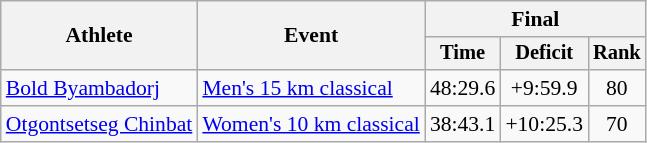<table class="wikitable" style="font-size:90%">
<tr>
<th rowspan="2">Athlete</th>
<th rowspan="2">Event</th>
<th colspan="3">Final</th>
</tr>
<tr style="font-size:95%">
<th>Time</th>
<th>Deficit</th>
<th>Rank</th>
</tr>
<tr align=center>
<td align=left><a href='#'>Bold Byambadorj</a></td>
<td align=left><a href='#'>Men's 15 km classical</a></td>
<td>48:29.6</td>
<td>+9:59.9</td>
<td>80</td>
</tr>
<tr align=center>
<td align=left><a href='#'>Otgontsetseg Chinbat</a></td>
<td align=left><a href='#'>Women's 10 km classical</a></td>
<td>38:43.1</td>
<td>+10:25.3</td>
<td>70</td>
</tr>
</table>
